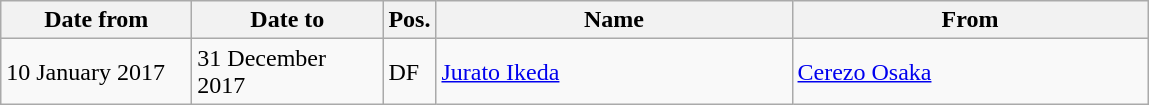<table class="wikitable">
<tr>
<th width="120">Date from</th>
<th width="120">Date to</th>
<th>Pos.</th>
<th width="230">Name</th>
<th width="230">From</th>
</tr>
<tr>
<td>10 January 2017</td>
<td>31 December 2017</td>
<td>DF</td>
<td> <a href='#'>Jurato Ikeda</a></td>
<td> <a href='#'>Cerezo Osaka</a></td>
</tr>
</table>
